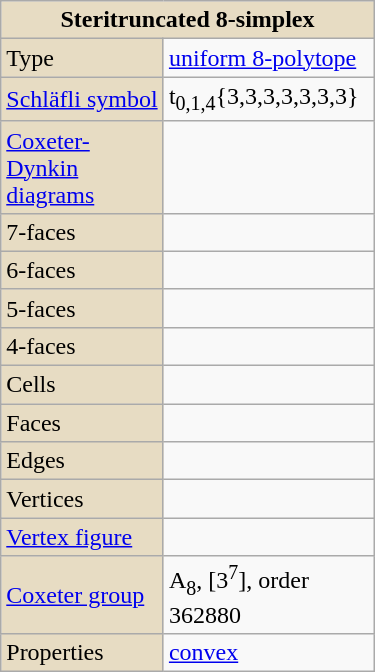<table class="wikitable" align="right" style="margin-left:10px" width="250">
<tr>
<th style="background:#e7dcc3;" colspan="2">Steritruncated 8-simplex</th>
</tr>
<tr>
<td style="background:#e7dcc3;">Type</td>
<td><a href='#'>uniform 8-polytope</a></td>
</tr>
<tr>
<td style="background:#e7dcc3;"><a href='#'>Schläfli symbol</a></td>
<td>t<sub>0,1,4</sub>{3,3,3,3,3,3,3}</td>
</tr>
<tr>
<td style="background:#e7dcc3;"><a href='#'>Coxeter-Dynkin diagrams</a></td>
<td></td>
</tr>
<tr>
<td style="background:#e7dcc3;">7-faces</td>
<td></td>
</tr>
<tr>
<td style="background:#e7dcc3;">6-faces</td>
<td></td>
</tr>
<tr>
<td style="background:#e7dcc3;">5-faces</td>
<td></td>
</tr>
<tr>
<td style="background:#e7dcc3;">4-faces</td>
<td></td>
</tr>
<tr>
<td style="background:#e7dcc3;">Cells</td>
<td></td>
</tr>
<tr>
<td style="background:#e7dcc3;">Faces</td>
<td></td>
</tr>
<tr>
<td style="background:#e7dcc3;">Edges</td>
<td></td>
</tr>
<tr>
<td style="background:#e7dcc3;">Vertices</td>
<td></td>
</tr>
<tr>
<td style="background:#e7dcc3;"><a href='#'>Vertex figure</a></td>
<td></td>
</tr>
<tr>
<td style="background:#e7dcc3;"><a href='#'>Coxeter group</a></td>
<td>A<sub>8</sub>, [3<sup>7</sup>], order 362880</td>
</tr>
<tr>
<td style="background:#e7dcc3;">Properties</td>
<td><a href='#'>convex</a></td>
</tr>
</table>
